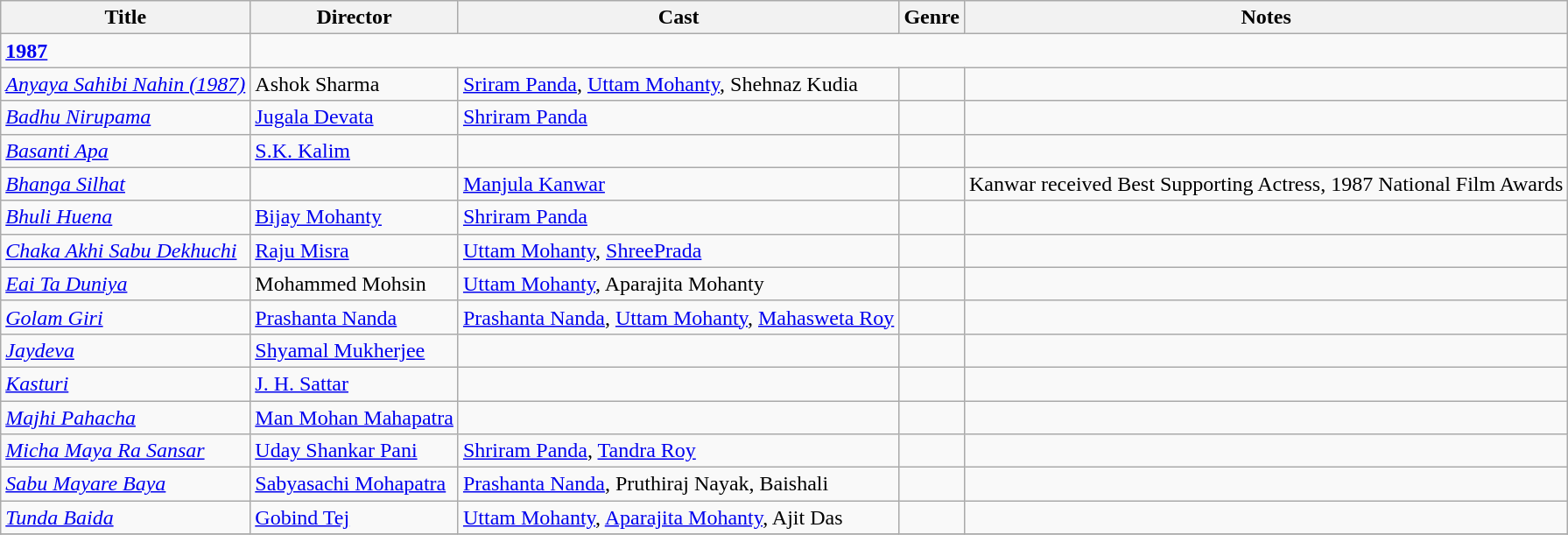<table class="wikitable sortable">
<tr>
<th>Title</th>
<th>Director</th>
<th>Cast</th>
<th>Genre</th>
<th>Notes</th>
</tr>
<tr>
<td><strong><a href='#'>1987</a></strong></td>
</tr>
<tr>
<td><em><a href='#'>Anyaya Sahibi Nahin (1987)</a></em></td>
<td>Ashok Sharma</td>
<td><a href='#'>Sriram Panda</a>, <a href='#'>Uttam Mohanty</a>, Shehnaz Kudia</td>
<td></td>
<td></td>
</tr>
<tr>
<td><em><a href='#'>Badhu Nirupama</a></em></td>
<td><a href='#'>Jugala Devata</a></td>
<td><a href='#'>Shriram Panda</a></td>
<td></td>
<td></td>
</tr>
<tr>
<td><em><a href='#'>Basanti Apa</a></em></td>
<td><a href='#'>S.K. Kalim</a></td>
<td></td>
<td></td>
<td></td>
</tr>
<tr>
<td><em><a href='#'>Bhanga Silhat</a></em></td>
<td></td>
<td><a href='#'>Manjula Kanwar</a></td>
<td></td>
<td>Kanwar received Best Supporting Actress, 1987 National Film Awards</td>
</tr>
<tr>
<td><em><a href='#'>Bhuli Huena</a></em></td>
<td><a href='#'>Bijay Mohanty</a></td>
<td><a href='#'>Shriram Panda</a></td>
<td></td>
<td></td>
</tr>
<tr>
<td><em><a href='#'>Chaka Akhi Sabu Dekhuchi</a></em></td>
<td><a href='#'>Raju Misra</a></td>
<td><a href='#'>Uttam Mohanty</a>, <a href='#'>ShreePrada</a></td>
<td></td>
<td></td>
</tr>
<tr>
<td><em><a href='#'>Eai Ta Duniya</a></em></td>
<td>Mohammed Mohsin</td>
<td><a href='#'>Uttam Mohanty</a>, Aparajita Mohanty</td>
<td></td>
<td></td>
</tr>
<tr>
<td><em><a href='#'>Golam Giri</a></em></td>
<td><a href='#'>Prashanta Nanda</a></td>
<td><a href='#'>Prashanta Nanda</a>, <a href='#'>Uttam Mohanty</a>, <a href='#'>Mahasweta Roy</a></td>
<td></td>
<td></td>
</tr>
<tr>
<td><em><a href='#'>Jaydeva</a></em></td>
<td><a href='#'>Shyamal Mukherjee</a></td>
<td></td>
<td></td>
<td></td>
</tr>
<tr>
<td><em><a href='#'>Kasturi</a></em></td>
<td><a href='#'>J. H. Sattar</a></td>
<td></td>
<td></td>
<td></td>
</tr>
<tr>
<td><em><a href='#'>Majhi Pahacha</a></em></td>
<td><a href='#'>Man Mohan Mahapatra</a></td>
<td></td>
<td></td>
<td></td>
</tr>
<tr>
<td><em><a href='#'>Micha Maya Ra Sansar</a></em></td>
<td><a href='#'>Uday Shankar Pani</a></td>
<td><a href='#'>Shriram Panda</a>, <a href='#'>Tandra Roy</a></td>
<td></td>
<td></td>
</tr>
<tr>
<td><em><a href='#'>Sabu Mayare Baya</a></em></td>
<td><a href='#'>Sabyasachi Mohapatra</a></td>
<td><a href='#'>Prashanta Nanda</a>, Pruthiraj Nayak, Baishali</td>
<td></td>
<td></td>
</tr>
<tr>
<td><em><a href='#'>Tunda Baida</a></em></td>
<td><a href='#'>Gobind Tej</a></td>
<td><a href='#'>Uttam Mohanty</a>, <a href='#'>Aparajita Mohanty</a>, Ajit Das</td>
<td></td>
<td></td>
</tr>
<tr>
</tr>
</table>
